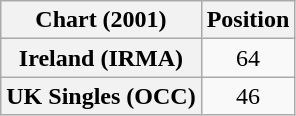<table class="wikitable sortable plainrowheaders" style="text-align:center">
<tr>
<th>Chart (2001)</th>
<th>Position</th>
</tr>
<tr>
<th scope="row">Ireland (IRMA)</th>
<td>64</td>
</tr>
<tr>
<th scope="row">UK Singles (OCC)</th>
<td>46</td>
</tr>
</table>
